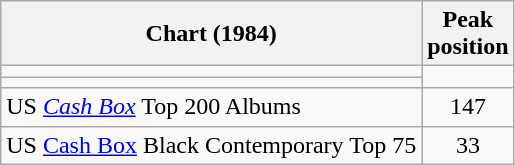<table class="wikitable sortable plainrowheaders">
<tr>
<th align="center">Chart (1984)</th>
<th align="center">Peak<br>position</th>
</tr>
<tr>
<td></td>
</tr>
<tr>
<td></td>
</tr>
<tr>
<td>US <em><a href='#'>Cash Box</a></em> Top 200 Albums</td>
<td align="center">147</td>
</tr>
<tr>
<td align="left">US <a href='#'>Cash Box</a> Black Contemporary Top 75 </td>
<td align="center">33</td>
</tr>
</table>
